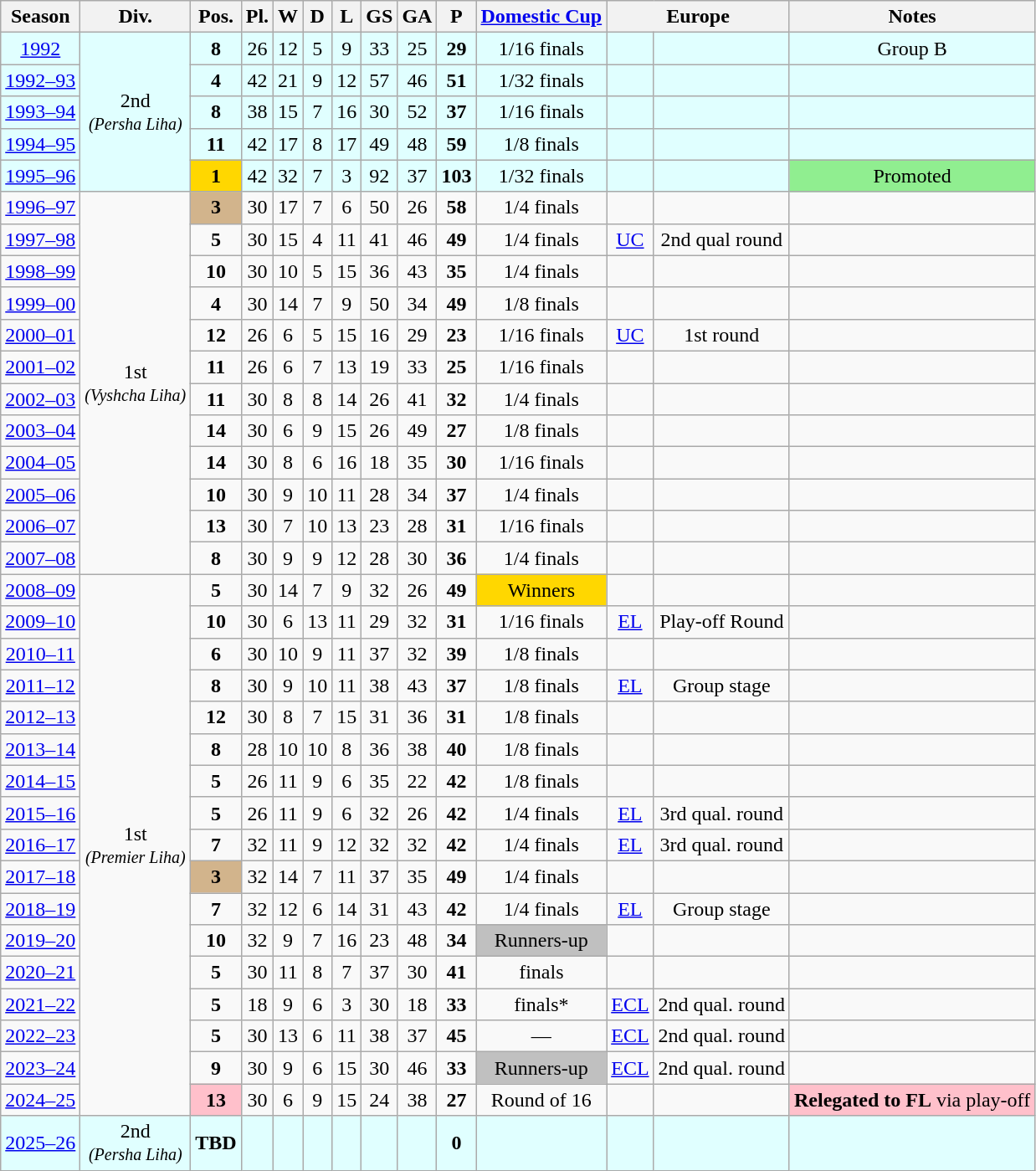<table class="wikitable">
<tr>
<th>Season</th>
<th>Div.</th>
<th>Pos.</th>
<th>Pl.</th>
<th>W</th>
<th>D</th>
<th>L</th>
<th>GS</th>
<th>GA</th>
<th>P</th>
<th><a href='#'>Domestic Cup</a></th>
<th colspan=2>Europe</th>
<th>Notes</th>
</tr>
<tr bgcolor=LightCyan>
<td align=center><a href='#'>1992</a></td>
<td align=center rowspan=5>2nd<br><small><em>(Persha Liha)</em></small></td>
<td align=center><strong>8</strong></td>
<td align=center>26</td>
<td align=center>12</td>
<td align=center>5</td>
<td align=center>9</td>
<td align=center>33</td>
<td align=center>25</td>
<td align=center><strong>29</strong></td>
<td align=center>1/16 finals</td>
<td align=center></td>
<td align=center></td>
<td align=center>Group B</td>
</tr>
<tr bgcolor=LightCyan>
<td align=center><a href='#'>1992–93</a></td>
<td align=center><strong>4</strong></td>
<td align=center>42</td>
<td align=center>21</td>
<td align=center>9</td>
<td align=center>12</td>
<td align=center>57</td>
<td align=center>46</td>
<td align=center><strong>51</strong></td>
<td align=center>1/32 finals</td>
<td align=center></td>
<td align=center></td>
<td align=center></td>
</tr>
<tr bgcolor=LightCyan>
<td align=center><a href='#'>1993–94</a></td>
<td align=center><strong>8</strong></td>
<td align=center>38</td>
<td align=center>15</td>
<td align=center>7</td>
<td align=center>16</td>
<td align=center>30</td>
<td align=center>52</td>
<td align=center><strong>37</strong></td>
<td align=center>1/16 finals</td>
<td align=center></td>
<td align=center></td>
<td align=center></td>
</tr>
<tr bgcolor=LightCyan>
<td align=center><a href='#'>1994–95</a></td>
<td align=center><strong>11</strong></td>
<td align=center>42</td>
<td align=center>17</td>
<td align=center>8</td>
<td align=center>17</td>
<td align=center>49</td>
<td align=center>48</td>
<td align=center><strong>59</strong></td>
<td align=center>1/8 finals</td>
<td align=center></td>
<td align=center></td>
<td align=center></td>
</tr>
<tr bgcolor=LightCyan>
<td align=center><a href='#'>1995–96</a></td>
<td align=center bgcolor=gold><strong>1</strong></td>
<td align=center>42</td>
<td align=center>32</td>
<td align=center>7</td>
<td align=center>3</td>
<td align=center>92</td>
<td align=center>37</td>
<td align=center><strong>103</strong></td>
<td align=center>1/32 finals</td>
<td align=center></td>
<td align=center></td>
<td align=center bgcolor=lightgreen>Promoted</td>
</tr>
<tr>
<td align=center><a href='#'>1996–97</a></td>
<td align=center rowspan=12>1st<br><small><em>(Vyshcha Liha)</em></small></td>
<td align=center bgcolor=tan><strong>3</strong></td>
<td align=center>30</td>
<td align=center>17</td>
<td align=center>7</td>
<td align=center>6</td>
<td align=center>50</td>
<td align=center>26</td>
<td align=center><strong>58</strong></td>
<td align=center>1/4 finals</td>
<td align=center></td>
<td align=center></td>
<td align=center></td>
</tr>
<tr>
<td align=center><a href='#'>1997–98</a></td>
<td align=center><strong>5</strong></td>
<td align=center>30</td>
<td align=center>15</td>
<td align=center>4</td>
<td align=center>11</td>
<td align=center>41</td>
<td align=center>46</td>
<td align=center><strong>49</strong></td>
<td align=center>1/4 finals</td>
<td align=center><a href='#'>UC</a></td>
<td align=center>2nd qual round</td>
<td align=center></td>
</tr>
<tr>
<td align=center><a href='#'>1998–99</a></td>
<td align=center><strong>10</strong></td>
<td align=center>30</td>
<td align=center>10</td>
<td align=center>5</td>
<td align=center>15</td>
<td align=center>36</td>
<td align=center>43</td>
<td align=center><strong>35</strong></td>
<td align=center>1/4 finals</td>
<td align=center></td>
<td align=center></td>
<td align=center></td>
</tr>
<tr>
<td align=center><a href='#'>1999–00</a></td>
<td align=center><strong>4</strong></td>
<td align=center>30</td>
<td align=center>14</td>
<td align=center>7</td>
<td align=center>9</td>
<td align=center>50</td>
<td align=center>34</td>
<td align=center><strong>49</strong></td>
<td align=center>1/8 finals</td>
<td align=center></td>
<td align=center></td>
<td align=center></td>
</tr>
<tr>
<td align=center><a href='#'>2000–01</a></td>
<td align=center><strong>12</strong></td>
<td align=center>26</td>
<td align=center>6</td>
<td align=center>5</td>
<td align=center>15</td>
<td align=center>16</td>
<td align=center>29</td>
<td align=center><strong>23</strong></td>
<td align=center>1/16 finals</td>
<td align=center><a href='#'>UC</a></td>
<td align=center>1st round</td>
<td align=center></td>
</tr>
<tr>
<td align=center><a href='#'>2001–02</a></td>
<td align=center><strong>11</strong></td>
<td align=center>26</td>
<td align=center>6</td>
<td align=center>7</td>
<td align=center>13</td>
<td align=center>19</td>
<td align=center>33</td>
<td align=center><strong>25</strong></td>
<td align=center>1/16 finals</td>
<td align=center></td>
<td align=center></td>
<td align=center></td>
</tr>
<tr>
<td align=center><a href='#'>2002–03</a></td>
<td align=center><strong>11</strong></td>
<td align=center>30</td>
<td align=center>8</td>
<td align=center>8</td>
<td align=center>14</td>
<td align=center>26</td>
<td align=center>41</td>
<td align=center><strong>32</strong></td>
<td align=center>1/4 finals</td>
<td align=center></td>
<td align=center></td>
<td align=center></td>
</tr>
<tr>
<td align=center><a href='#'>2003–04</a></td>
<td align=center><strong>14</strong></td>
<td align=center>30</td>
<td align=center>6</td>
<td align=center>9</td>
<td align=center>15</td>
<td align=center>26</td>
<td align=center>49</td>
<td align=center><strong>27</strong></td>
<td align=center>1/8 finals</td>
<td align=center></td>
<td align=center></td>
<td align=center></td>
</tr>
<tr>
<td align=center><a href='#'>2004–05</a></td>
<td align=center><strong>14</strong></td>
<td align=center>30</td>
<td align=center>8</td>
<td align=center>6</td>
<td align=center>16</td>
<td align=center>18</td>
<td align=center>35</td>
<td align=center><strong>30</strong></td>
<td align=center>1/16 finals</td>
<td align=center></td>
<td align=center></td>
<td align=center></td>
</tr>
<tr>
<td align=center><a href='#'>2005–06</a></td>
<td align=center><strong>10</strong></td>
<td align=center>30</td>
<td align=center>9</td>
<td align=center>10</td>
<td align=center>11</td>
<td align=center>28</td>
<td align=center>34</td>
<td align=center><strong>37</strong></td>
<td align=center>1/4 finals</td>
<td align=center></td>
<td align=center></td>
<td align=center></td>
</tr>
<tr>
<td align=center><a href='#'>2006–07</a></td>
<td align=center><strong>13</strong></td>
<td align=center>30</td>
<td align=center>7</td>
<td align=center>10</td>
<td align=center>13</td>
<td align=center>23</td>
<td align=center>28</td>
<td align=center><strong>31</strong></td>
<td align=center>1/16 finals</td>
<td align=center></td>
<td align=center></td>
<td align=center></td>
</tr>
<tr>
<td align=center><a href='#'>2007–08</a></td>
<td align=center><strong>8</strong></td>
<td align=center>30</td>
<td align=center>9</td>
<td align=center>9</td>
<td align=center>12</td>
<td align=center>28</td>
<td align=center>30</td>
<td align=center><strong>36</strong></td>
<td align=center>1/4 finals</td>
<td align=center></td>
<td align=center></td>
<td align=center></td>
</tr>
<tr>
<td align=center><a href='#'>2008–09</a></td>
<td align=center rowspan=17>1st<br><small><em>(Premier Liha)</em></small></td>
<td align=center><strong>5</strong></td>
<td align=center>30</td>
<td align=center>14</td>
<td align=center>7</td>
<td align=center>9</td>
<td align=center>32</td>
<td align=center>26</td>
<td align=center><strong>49</strong></td>
<td align=center bgcolor=gold>Winners</td>
<td align=center></td>
<td align=center></td>
<td align=center></td>
</tr>
<tr>
<td align=center><a href='#'>2009–10</a></td>
<td align=center><strong>10</strong></td>
<td align=center>30</td>
<td align=center>6</td>
<td align=center>13</td>
<td align=center>11</td>
<td align=center>29</td>
<td align=center>32</td>
<td align=center><strong>31</strong></td>
<td align=center>1/16 finals</td>
<td align=center><a href='#'>EL</a></td>
<td align=center>Play-off Round</td>
<td align=center></td>
</tr>
<tr>
<td align=center><a href='#'>2010–11</a></td>
<td align=center><strong>6</strong></td>
<td align=center>30</td>
<td align=center>10</td>
<td align=center>9</td>
<td align=center>11</td>
<td align=center>37</td>
<td align=center>32</td>
<td align=center><strong>39</strong></td>
<td align=center>1/8 finals</td>
<td align=center></td>
<td align=center></td>
<td align=center></td>
</tr>
<tr>
<td align=center><a href='#'>2011–12</a></td>
<td align=center><strong>8</strong></td>
<td align=center>30</td>
<td align=center>9</td>
<td align=center>10</td>
<td align=center>11</td>
<td align=center>38</td>
<td align=center>43</td>
<td align=center><strong>37</strong></td>
<td align=center>1/8 finals</td>
<td align=center><a href='#'>EL</a></td>
<td align=center>Group stage</td>
<td align=center></td>
</tr>
<tr>
<td align=center><a href='#'>2012–13</a></td>
<td align=center><strong>12</strong></td>
<td align=center>30</td>
<td align=center>8</td>
<td align=center>7</td>
<td align=center>15</td>
<td align=center>31</td>
<td align=center>36</td>
<td align=center><strong>31</strong></td>
<td align=center>1/8 finals</td>
<td align=center></td>
<td align=center></td>
<td align=center></td>
</tr>
<tr>
<td align=center><a href='#'>2013–14</a></td>
<td align=center><strong>8</strong></td>
<td align=center>28</td>
<td align=center>10</td>
<td align=center>10</td>
<td align=center>8</td>
<td align=center>36</td>
<td align=center>38</td>
<td align=center><strong>40</strong></td>
<td align=center>1/8 finals</td>
<td align=center></td>
<td align=center></td>
<td align=center></td>
</tr>
<tr>
<td align="center"><a href='#'>2014–15</a></td>
<td align="center"><strong>5</strong></td>
<td align="center">26</td>
<td align="center">11</td>
<td align="center">9</td>
<td align="center">6</td>
<td align="center">35</td>
<td align="center">22</td>
<td align="center"><strong>42</strong></td>
<td align=center>1/8 finals</td>
<td align="center"></td>
<td align="center"></td>
<td align="center"></td>
</tr>
<tr>
<td align="center"><a href='#'>2015–16</a></td>
<td align="center"><strong>5</strong></td>
<td align="center">26</td>
<td align="center">11</td>
<td align="center">9</td>
<td align="center">6</td>
<td align="center">32</td>
<td align="center">26</td>
<td align="center"><strong>42</strong></td>
<td align="center">1/4 finals</td>
<td align=center><a href='#'>EL</a></td>
<td align=center>3rd qual. round</td>
<td align="center"></td>
</tr>
<tr>
<td align="center"><a href='#'>2016–17</a></td>
<td align="center"><strong>7</strong></td>
<td align="center">32</td>
<td align="center">11</td>
<td align="center">9</td>
<td align="center">12</td>
<td align="center">32</td>
<td align="center">32</td>
<td align="center"><strong>42</strong></td>
<td align="center">1/4 finals</td>
<td align=center><a href='#'>EL</a></td>
<td align=center>3rd qual. round</td>
<td align="center"></td>
</tr>
<tr>
<td align="center"><a href='#'>2017–18</a></td>
<td align="center" bgcolor=tan><strong>3</strong></td>
<td align="center">32</td>
<td align="center">14</td>
<td align="center">7</td>
<td align="center">11</td>
<td align="center">37</td>
<td align="center">35</td>
<td align="center"><strong>49</strong></td>
<td align="center">1/4 finals</td>
<td align=center></td>
<td align=center></td>
<td align="center"></td>
</tr>
<tr>
<td align="center"><a href='#'>2018–19</a></td>
<td align="center"><strong>7</strong></td>
<td align="center">32</td>
<td align="center">12</td>
<td align="center">6</td>
<td align="center">14</td>
<td align="center">31</td>
<td align="center">43</td>
<td align="center"><strong>42</strong></td>
<td align="center">1/4 finals</td>
<td align=center><a href='#'>EL</a></td>
<td align=center>Group stage</td>
<td align="center"></td>
</tr>
<tr>
<td align="center"><a href='#'>2019–20</a></td>
<td align="center"><strong>10</strong></td>
<td align="center">32</td>
<td align="center">9</td>
<td align="center">7</td>
<td align="center">16</td>
<td align="center">23</td>
<td align="center">48</td>
<td align="center"><strong>34</strong></td>
<td align="center" bgcolor=silver>Runners-up</td>
<td align=center></td>
<td align=center></td>
<td align="center"></td>
</tr>
<tr>
<td align="center"><a href='#'>2020–21</a></td>
<td align="center"><strong>5</strong></td>
<td align="center">30</td>
<td align="center">11</td>
<td align="center">8</td>
<td align="center">7</td>
<td align="center">37</td>
<td align="center">30</td>
<td align="center"><strong>41</strong></td>
<td align="center"> finals</td>
<td align=center></td>
<td align=center></td>
<td align="center"></td>
</tr>
<tr>
<td align="center"><a href='#'>2021–22</a></td>
<td align="center"><strong>5</strong></td>
<td align="center">18</td>
<td align="center">9</td>
<td align="center">6</td>
<td align="center">3</td>
<td align="center">30</td>
<td align="center">18</td>
<td align="center"><strong>33</strong></td>
<td align="center"> finals*</td>
<td align=center><a href='#'>ECL</a></td>
<td align=center>2nd qual. round</td>
<td align="center"></td>
</tr>
<tr>
<td align="center"><a href='#'>2022–23</a></td>
<td align="center"><strong>5</strong></td>
<td align="center">30</td>
<td align="center">13</td>
<td align="center">6</td>
<td align="center">11</td>
<td align="center">38</td>
<td align="center">37</td>
<td align="center"><strong>45</strong></td>
<td align="center">—</td>
<td align=center><a href='#'>ECL</a></td>
<td align=center>2nd qual. round</td>
<td align="center"></td>
</tr>
<tr>
<td align="center"><a href='#'>2023–24</a></td>
<td align="center"><strong>9</strong></td>
<td align="center">30</td>
<td align="center">9</td>
<td align="center">6</td>
<td align="center">15</td>
<td align="center">30</td>
<td align="center">46</td>
<td align="center"><strong>33</strong></td>
<td align="center" bgcolor=silver>Runners-up</td>
<td align=center><a href='#'>ECL</a></td>
<td align=center>2nd qual. round</td>
<td align="center"></td>
</tr>
<tr>
<td align="center"><a href='#'>2024–25</a></td>
<td align="center" bgcolor=pink><strong>13</strong></td>
<td align="center">30</td>
<td align="center">6</td>
<td align="center">9</td>
<td align="center">15</td>
<td align="center">24</td>
<td align="center">38</td>
<td align="center"><strong>27</strong></td>
<td align="center">Round of 16</td>
<td align="center"></td>
<td align="center"></td>
<td align="center" bgcolor=pink><strong>Relegated to FL</strong> via play-off</td>
</tr>
<tr bgcolor=LightCyan>
<td align=center><a href='#'>2025–26</a></td>
<td align=center>2nd<br><small><em>(Persha Liha)</em></small></td>
<td align=center><strong>TBD</strong></td>
<td align=center></td>
<td align=center></td>
<td align=center></td>
<td align=center></td>
<td align=center></td>
<td align=center></td>
<td align=center><strong>0</strong></td>
<td align=center></td>
<td align=center></td>
<td align=center></td>
<td align=center></td>
</tr>
</table>
